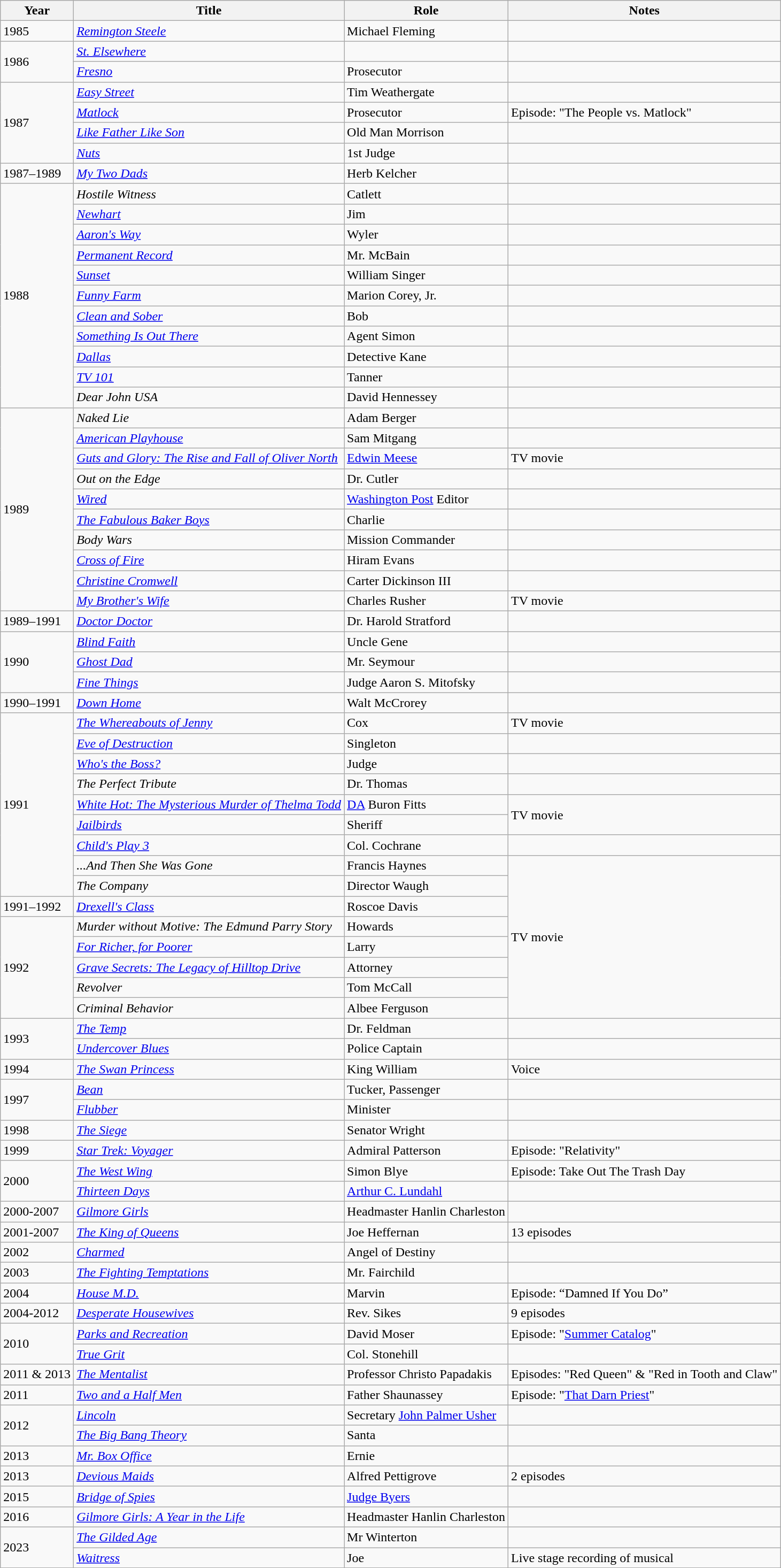<table class="wikitable sortable">
<tr>
<th>Year</th>
<th>Title</th>
<th>Role</th>
<th>Notes</th>
</tr>
<tr>
<td>1985</td>
<td><em><a href='#'>Remington Steele</a></em></td>
<td>Michael Fleming</td>
<td></td>
</tr>
<tr>
<td rowspan=2>1986</td>
<td><em><a href='#'>St. Elsewhere</a></em></td>
<td></td>
<td></td>
</tr>
<tr>
<td><em><a href='#'>Fresno</a></em></td>
<td>Prosecutor</td>
<td></td>
</tr>
<tr>
<td rowspan=4>1987</td>
<td><em><a href='#'>Easy Street</a></em></td>
<td>Tim Weathergate</td>
<td></td>
</tr>
<tr>
<td><em><a href='#'>Matlock</a></em></td>
<td>Prosecutor</td>
<td>Episode: "The People vs. Matlock"</td>
</tr>
<tr>
<td><em><a href='#'>Like Father Like Son</a></em></td>
<td>Old Man Morrison</td>
<td></td>
</tr>
<tr>
<td><em><a href='#'>Nuts</a></em></td>
<td>1st Judge</td>
<td></td>
</tr>
<tr>
<td>1987–1989</td>
<td><em><a href='#'>My Two Dads</a></em></td>
<td>Herb Kelcher</td>
<td></td>
</tr>
<tr>
<td rowspan=11>1988</td>
<td><em>Hostile Witness</em></td>
<td>Catlett</td>
<td></td>
</tr>
<tr>
<td><em><a href='#'>Newhart</a></em></td>
<td>Jim</td>
<td></td>
</tr>
<tr>
<td><em><a href='#'>Aaron's Way</a></em></td>
<td>Wyler</td>
<td></td>
</tr>
<tr>
<td><em><a href='#'>Permanent Record</a></em></td>
<td>Mr. McBain</td>
<td></td>
</tr>
<tr>
<td><em><a href='#'>Sunset</a></em></td>
<td>William Singer</td>
<td></td>
</tr>
<tr>
<td><em><a href='#'>Funny Farm</a></em></td>
<td>Marion Corey, Jr.</td>
<td></td>
</tr>
<tr>
<td><em><a href='#'>Clean and Sober</a></em></td>
<td>Bob</td>
<td></td>
</tr>
<tr>
<td><em><a href='#'>Something Is Out There</a></em></td>
<td>Agent Simon</td>
<td></td>
</tr>
<tr>
<td><em><a href='#'>Dallas</a></em></td>
<td>Detective Kane</td>
<td></td>
</tr>
<tr>
<td><em><a href='#'>TV 101</a></em></td>
<td>Tanner</td>
<td></td>
</tr>
<tr>
<td><em>Dear John USA</em></td>
<td>David Hennessey</td>
<td></td>
</tr>
<tr>
<td rowspan=10>1989</td>
<td><em>Naked Lie</em></td>
<td>Adam Berger</td>
<td></td>
</tr>
<tr>
<td><em><a href='#'>American Playhouse</a></em></td>
<td>Sam Mitgang</td>
<td></td>
</tr>
<tr>
<td><em><a href='#'>Guts and Glory: The Rise and Fall of Oliver North</a></em></td>
<td><a href='#'>Edwin Meese</a></td>
<td>TV movie</td>
</tr>
<tr>
<td><em>Out on the Edge</em></td>
<td>Dr. Cutler</td>
<td></td>
</tr>
<tr>
<td><em><a href='#'>Wired</a></em></td>
<td><a href='#'>Washington Post</a> Editor</td>
<td></td>
</tr>
<tr>
<td><em><a href='#'>The Fabulous Baker Boys</a></em></td>
<td>Charlie</td>
<td></td>
</tr>
<tr>
<td><em>Body Wars</em></td>
<td>Mission Commander</td>
<td></td>
</tr>
<tr>
<td><em><a href='#'>Cross of Fire</a></em></td>
<td>Hiram Evans</td>
<td></td>
</tr>
<tr>
<td><em><a href='#'>Christine Cromwell</a></em></td>
<td>Carter Dickinson III</td>
<td></td>
</tr>
<tr>
<td><em><a href='#'>My Brother's Wife</a></em></td>
<td>Charles Rusher</td>
<td>TV movie</td>
</tr>
<tr>
<td>1989–1991</td>
<td><em><a href='#'>Doctor Doctor</a></em></td>
<td>Dr. Harold Stratford</td>
<td></td>
</tr>
<tr>
<td rowspan=3>1990</td>
<td><em><a href='#'>Blind Faith</a></em></td>
<td>Uncle Gene</td>
<td></td>
</tr>
<tr>
<td><em><a href='#'>Ghost Dad</a></em></td>
<td>Mr. Seymour</td>
<td></td>
</tr>
<tr>
<td><em><a href='#'>Fine Things</a></em></td>
<td>Judge Aaron S. Mitofsky</td>
<td></td>
</tr>
<tr>
<td>1990–1991</td>
<td><em><a href='#'>Down Home</a></em></td>
<td>Walt McCrorey</td>
<td></td>
</tr>
<tr>
<td rowspan=9>1991</td>
<td><em><a href='#'>The Whereabouts of Jenny</a></em></td>
<td>Cox</td>
<td>TV movie</td>
</tr>
<tr>
<td><em><a href='#'>Eve of Destruction</a></em></td>
<td>Singleton</td>
<td></td>
</tr>
<tr>
<td><em><a href='#'>Who's the Boss?</a></em></td>
<td>Judge</td>
<td></td>
</tr>
<tr>
<td><em>The Perfect Tribute</em></td>
<td>Dr. Thomas</td>
<td></td>
</tr>
<tr>
<td><em><a href='#'>White Hot: The Mysterious Murder of Thelma Todd</a></em></td>
<td><a href='#'>DA</a> Buron Fitts</td>
<td rowspan=2>TV movie</td>
</tr>
<tr>
<td><em><a href='#'>Jailbirds</a></em></td>
<td>Sheriff</td>
</tr>
<tr>
<td><em><a href='#'>Child's Play 3</a></em></td>
<td>Col. Cochrane</td>
<td></td>
</tr>
<tr>
<td><em>...And Then She Was Gone</em></td>
<td>Francis Haynes</td>
<td rowspan=8>TV movie</td>
</tr>
<tr>
<td><em>The Company</em></td>
<td>Director Waugh</td>
</tr>
<tr>
<td>1991–1992</td>
<td><em><a href='#'>Drexell's Class</a></em></td>
<td>Roscoe Davis</td>
</tr>
<tr>
<td rowspan=5>1992</td>
<td><em>Murder without Motive: The Edmund Parry Story</em></td>
<td>Howards</td>
</tr>
<tr>
<td><em><a href='#'>For Richer, for Poorer</a></em></td>
<td>Larry</td>
</tr>
<tr>
<td><em><a href='#'>Grave Secrets: The Legacy of Hilltop Drive</a></em></td>
<td>Attorney</td>
</tr>
<tr>
<td><em>Revolver</em></td>
<td>Tom McCall</td>
</tr>
<tr>
<td><em>Criminal Behavior</em></td>
<td>Albee Ferguson</td>
</tr>
<tr>
<td rowspan=2>1993</td>
<td><em><a href='#'>The Temp</a></em></td>
<td>Dr. Feldman</td>
<td></td>
</tr>
<tr>
<td><em><a href='#'>Undercover Blues</a></em></td>
<td>Police Captain</td>
<td></td>
</tr>
<tr>
<td>1994</td>
<td><em><a href='#'>The Swan Princess</a></em></td>
<td>King William</td>
<td>Voice</td>
</tr>
<tr>
<td rowspan=2>1997</td>
<td><em><a href='#'>Bean</a></em></td>
<td>Tucker, Passenger</td>
<td></td>
</tr>
<tr>
<td><em><a href='#'>Flubber</a></em></td>
<td>Minister</td>
<td></td>
</tr>
<tr>
<td>1998</td>
<td><em><a href='#'>The Siege</a></em></td>
<td>Senator Wright</td>
<td></td>
</tr>
<tr>
<td>1999</td>
<td><em><a href='#'>Star Trek: Voyager</a></em></td>
<td>Admiral Patterson</td>
<td>Episode: "Relativity"</td>
</tr>
<tr>
<td rowspan=2>2000</td>
<td><em><a href='#'>The West Wing</a></em></td>
<td>Simon Blye</td>
<td>Episode: Take Out The Trash Day</td>
</tr>
<tr>
<td><em><a href='#'>Thirteen Days</a></em></td>
<td><a href='#'>Arthur C. Lundahl</a></td>
<td></td>
</tr>
<tr>
<td>2000-2007</td>
<td><em><a href='#'>Gilmore Girls</a></em></td>
<td>Headmaster Hanlin Charleston</td>
<td></td>
</tr>
<tr>
<td>2001-2007</td>
<td><em><a href='#'>The King of Queens</a></em></td>
<td>Joe Heffernan</td>
<td>13 episodes</td>
</tr>
<tr>
<td>2002</td>
<td><em><a href='#'>Charmed</a></em></td>
<td>Angel of Destiny</td>
<td></td>
</tr>
<tr>
<td>2003</td>
<td><em><a href='#'>The Fighting Temptations</a></em></td>
<td>Mr. Fairchild</td>
<td></td>
</tr>
<tr>
<td>2004</td>
<td><em><a href='#'>House M.D.</a></em></td>
<td>Marvin</td>
<td>Episode: “Damned If You Do”</td>
</tr>
<tr>
<td>2004-2012</td>
<td><em><a href='#'>Desperate Housewives</a></em></td>
<td>Rev. Sikes</td>
<td>9 episodes</td>
</tr>
<tr>
<td rowspan=2>2010</td>
<td><em><a href='#'>Parks and Recreation</a></em></td>
<td>David Moser</td>
<td>Episode: "<a href='#'>Summer Catalog</a>"</td>
</tr>
<tr>
<td><em><a href='#'>True Grit</a></em></td>
<td>Col. Stonehill</td>
<td></td>
</tr>
<tr>
<td>2011 & 2013</td>
<td><em><a href='#'>The Mentalist</a></em></td>
<td>Professor 	Christo Papadakis</td>
<td>Episodes: "Red Queen" & "Red in Tooth and Claw"</td>
</tr>
<tr>
<td>2011</td>
<td><em><a href='#'>Two and a Half Men</a></em></td>
<td>Father Shaunassey</td>
<td>Episode: "<a href='#'>That Darn Priest</a>"</td>
</tr>
<tr>
<td rowspan=2>2012</td>
<td><em><a href='#'>Lincoln</a></em></td>
<td>Secretary <a href='#'>John Palmer Usher</a></td>
<td></td>
</tr>
<tr>
<td><em><a href='#'>The Big Bang Theory</a></em></td>
<td>Santa</td>
<td></td>
</tr>
<tr>
<td>2013</td>
<td><em><a href='#'>Mr. Box Office</a></em></td>
<td>Ernie</td>
<td></td>
</tr>
<tr>
<td>2013</td>
<td><em><a href='#'>Devious Maids</a></em></td>
<td>Alfred Pettigrove</td>
<td>2 episodes</td>
</tr>
<tr>
<td>2015</td>
<td><em><a href='#'>Bridge of Spies</a></em></td>
<td><a href='#'>Judge Byers</a></td>
<td></td>
</tr>
<tr>
<td>2016</td>
<td><em><a href='#'>Gilmore Girls: A Year in the Life</a></em></td>
<td>Headmaster Hanlin Charleston</td>
<td></td>
</tr>
<tr>
<td rowspan=2>2023</td>
<td><em><a href='#'>The Gilded Age</a></em></td>
<td>Mr Winterton</td>
<td></td>
</tr>
<tr>
<td><em><a href='#'>Waitress</a></em></td>
<td>Joe</td>
<td>Live stage recording of musical</td>
</tr>
</table>
